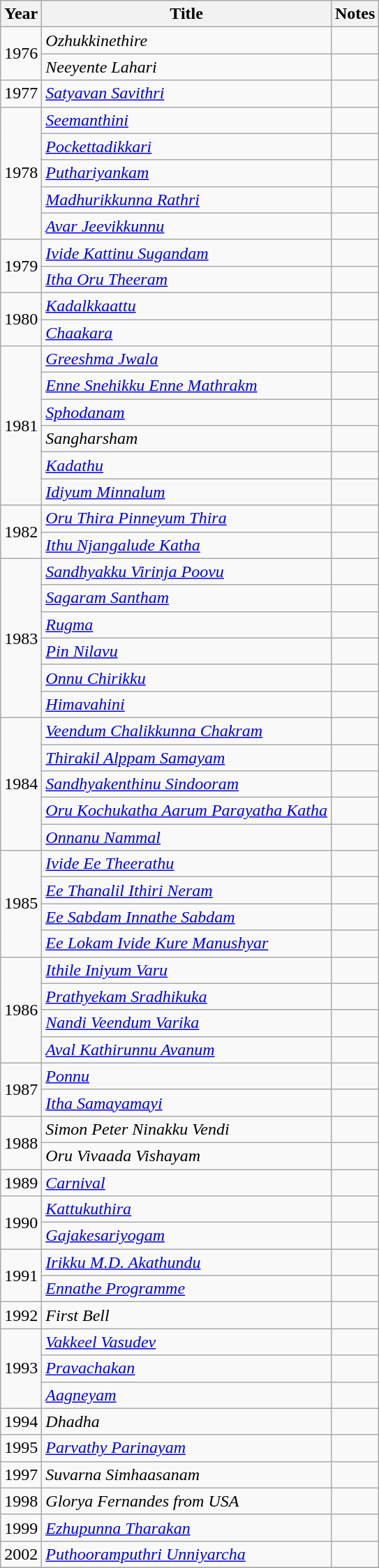<table class="wikitable sortable">
<tr>
<th>Year</th>
<th>Title</th>
<th class="unsortable">Notes</th>
</tr>
<tr>
<td rowspan=2>1976</td>
<td><em>Ozhukkinethire</em></td>
<td></td>
</tr>
<tr>
<td><em>Neeyente Lahari</em></td>
<td></td>
</tr>
<tr>
<td>1977</td>
<td><em><a href='#'>Satyavan Savithri</a></em></td>
<td></td>
</tr>
<tr>
<td rowspan=5>1978</td>
<td><em><a href='#'>Seemanthini</a></em></td>
<td></td>
</tr>
<tr>
<td><em><a href='#'>Pockettadikkari</a></em></td>
<td></td>
</tr>
<tr>
<td><em><a href='#'>Puthariyankam</a></em></td>
<td></td>
</tr>
<tr>
<td><em><a href='#'>Madhurikkunna Rathri</a></em></td>
<td></td>
</tr>
<tr>
<td><em><a href='#'>Avar Jeevikkunnu</a></em></td>
<td></td>
</tr>
<tr>
<td rowspan=2>1979</td>
<td><em><a href='#'>Ivide Kattinu Sugandam</a></em></td>
<td></td>
</tr>
<tr>
<td><em><a href='#'>Itha Oru Theeram</a></em></td>
<td></td>
</tr>
<tr>
<td rowspan=2>1980</td>
<td><em><a href='#'>Kadalkkaattu</a></em></td>
<td></td>
</tr>
<tr>
<td><em><a href='#'>Chaakara</a></em></td>
<td></td>
</tr>
<tr>
<td rowspan=6>1981</td>
<td><em><a href='#'>Greeshma Jwala</a></em></td>
<td></td>
</tr>
<tr>
<td><em><a href='#'>Enne Snehikku Enne Mathrakm</a></em></td>
<td></td>
</tr>
<tr>
<td><em><a href='#'>Sphodanam</a></em></td>
<td></td>
</tr>
<tr>
<td><em>Sangharsham</em></td>
<td></td>
</tr>
<tr>
<td><em><a href='#'>Kadathu</a></em></td>
<td></td>
</tr>
<tr>
<td><em><a href='#'>Idiyum Minnalum</a></em></td>
<td></td>
</tr>
<tr>
<td rowspan=2>1982</td>
<td><em><a href='#'>Oru Thira Pinneyum Thira</a></em></td>
<td></td>
</tr>
<tr>
<td><em><a href='#'>Ithu Njangalude Katha</a></em></td>
<td></td>
</tr>
<tr>
<td rowspan=6>1983</td>
<td><em><a href='#'>Sandhyakku Virinja Poovu</a></em></td>
<td></td>
</tr>
<tr>
<td><em><a href='#'>Sagaram Santham</a></em></td>
<td></td>
</tr>
<tr>
<td><em><a href='#'>Rugma</a></em></td>
<td></td>
</tr>
<tr>
<td><em><a href='#'>Pin Nilavu</a></em></td>
<td></td>
</tr>
<tr>
<td><em><a href='#'>Onnu Chirikku</a></em></td>
<td></td>
</tr>
<tr>
<td><em><a href='#'>Himavahini</a></em></td>
<td></td>
</tr>
<tr>
<td rowspan=5>1984</td>
<td><em><a href='#'>Veendum Chalikkunna Chakram</a></em></td>
<td></td>
</tr>
<tr>
<td><em><a href='#'>Thirakil Alppam Samayam</a></em></td>
<td></td>
</tr>
<tr>
<td><em><a href='#'>Sandhyakenthinu Sindooram</a></em></td>
<td></td>
</tr>
<tr>
<td><em><a href='#'>Oru Kochukatha Aarum Parayatha Katha</a></em></td>
<td></td>
</tr>
<tr>
<td><em><a href='#'>Onnanu Nammal</a></em></td>
<td></td>
</tr>
<tr>
<td rowspan=4>1985</td>
<td><em><a href='#'>Ivide Ee Theerathu</a></em></td>
<td></td>
</tr>
<tr>
<td><em><a href='#'>Ee Thanalil Ithiri Neram</a></em></td>
<td></td>
</tr>
<tr>
<td><em><a href='#'>Ee Sabdam Innathe Sabdam</a></em></td>
<td></td>
</tr>
<tr>
<td><em><a href='#'>Ee Lokam Ivide Kure Manushyar</a></em></td>
<td></td>
</tr>
<tr>
<td rowspan=4>1986</td>
<td><em><a href='#'>Ithile Iniyum Varu</a></em></td>
<td></td>
</tr>
<tr>
<td><em><a href='#'>Prathyekam Sradhikuka</a></em></td>
<td></td>
</tr>
<tr>
<td><em><a href='#'>Nandi Veendum Varika</a></em></td>
<td></td>
</tr>
<tr>
<td><em><a href='#'>Aval Kathirunnu Avanum</a></em></td>
<td></td>
</tr>
<tr>
<td rowspan=2>1987</td>
<td><em><a href='#'>Ponnu</a></em></td>
<td></td>
</tr>
<tr>
<td><em><a href='#'>Itha Samayamayi</a></em></td>
<td></td>
</tr>
<tr>
<td rowspan=2>1988</td>
<td><em>Simon Peter Ninakku Vendi</em></td>
<td></td>
</tr>
<tr>
<td><em>Oru Vivaada Vishayam</em></td>
<td></td>
</tr>
<tr>
<td>1989</td>
<td><em><a href='#'>Carnival</a></em></td>
<td></td>
</tr>
<tr>
<td rowspan=2>1990</td>
<td><em><a href='#'>Kattukuthira</a></em></td>
<td></td>
</tr>
<tr>
<td><em><a href='#'>Gajakesariyogam</a></em></td>
<td></td>
</tr>
<tr>
<td rowspan=2>1991</td>
<td><em><a href='#'>Irikku M.D. Akathundu</a></em></td>
<td></td>
</tr>
<tr>
<td><em><a href='#'>Ennathe Programme</a></em></td>
<td></td>
</tr>
<tr>
<td>1992</td>
<td><em>First Bell</em></td>
<td></td>
</tr>
<tr>
<td rowspan=3>1993</td>
<td><em><a href='#'>Vakkeel Vasudev</a></em></td>
<td></td>
</tr>
<tr>
<td><em><a href='#'>Pravachakan</a></em></td>
<td></td>
</tr>
<tr>
<td><em><a href='#'>Aagneyam</a></em></td>
<td></td>
</tr>
<tr>
<td>1994</td>
<td><em>Dhadha</em></td>
<td></td>
</tr>
<tr>
<td>1995</td>
<td><em><a href='#'>Parvathy Parinayam</a></em></td>
<td></td>
</tr>
<tr>
<td>1997</td>
<td><em>Suvarna Simhaasanam</em></td>
<td></td>
</tr>
<tr>
<td>1998</td>
<td><em>Glorya Fernandes from USA</em></td>
<td></td>
</tr>
<tr>
<td>1999</td>
<td><em><a href='#'>Ezhupunna Tharakan</a></em></td>
<td></td>
</tr>
<tr>
<td>2002</td>
<td><em><a href='#'>Puthooramputhri Unniyarcha</a></em></td>
<td></td>
</tr>
<tr>
</tr>
</table>
